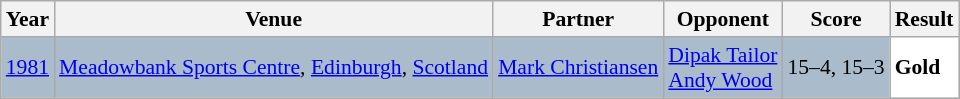<table class="sortable wikitable" style="font-size: 90%;">
<tr>
<th>Year</th>
<th>Venue</th>
<th>Partner</th>
<th>Opponent</th>
<th>Score</th>
<th>Result</th>
</tr>
<tr style="background:#AABBCC">
<td align="center"><a href='#'>1981</a></td>
<td align="left"><a href='#'>Meadowbank Sports Centre</a>, <a href='#'>Edinburgh</a>, <a href='#'>Scotland</a></td>
<td align="left"> <a href='#'>Mark Christiansen</a></td>
<td align="left"> <a href='#'>Dipak Tailor</a><br> <a href='#'>Andy Wood</a></td>
<td align="left">15–4, 15–3</td>
<td style="text-align:left; background:white"> <strong>Gold</strong></td>
</tr>
</table>
